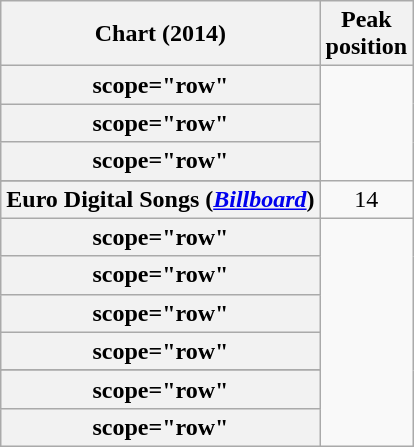<table class="wikitable sortable plainrowheaders" style="text-align:center;">
<tr>
<th>Chart (2014)</th>
<th>Peak<br>position</th>
</tr>
<tr>
<th>scope="row"</th>
</tr>
<tr>
<th>scope="row"</th>
</tr>
<tr>
<th>scope="row"</th>
</tr>
<tr>
</tr>
<tr>
<th scope="row">Euro Digital Songs (<em><a href='#'>Billboard</a></em>)</th>
<td>14</td>
</tr>
<tr>
<th>scope="row"</th>
</tr>
<tr>
<th>scope="row"</th>
</tr>
<tr>
<th>scope="row"</th>
</tr>
<tr>
<th>scope="row"</th>
</tr>
<tr>
</tr>
<tr>
<th>scope="row"</th>
</tr>
<tr>
<th>scope="row"</th>
</tr>
</table>
